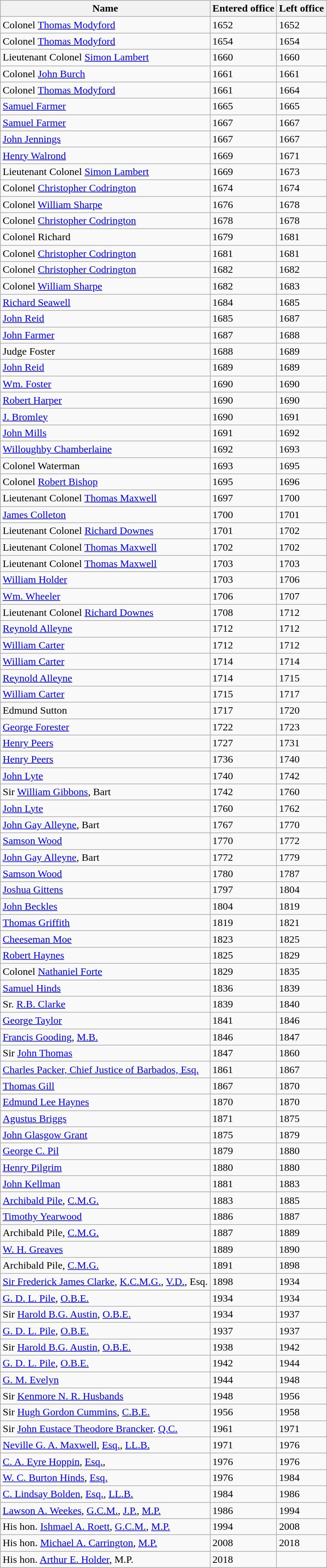<table class="wikitable">
<tr>
<th>Name</th>
<th>Entered office</th>
<th>Left office</th>
</tr>
<tr>
<td>Colonel <a href='#'>Thomas Modyford</a></td>
<td>1652</td>
<td>1652</td>
</tr>
<tr>
<td>Colonel <a href='#'>Thomas Modyford</a></td>
<td>1654</td>
<td>1654</td>
</tr>
<tr>
<td>Lieutenant Colonel <a href='#'>Simon Lambert</a></td>
<td>1660</td>
<td>1660</td>
</tr>
<tr>
<td>Colonel <a href='#'>John Burch</a></td>
<td>1661</td>
<td>1661</td>
</tr>
<tr>
<td>Colonel <a href='#'>Thomas Modyford</a></td>
<td>1661</td>
<td>1664</td>
</tr>
<tr>
<td><a href='#'>Samuel Farmer</a></td>
<td>1665</td>
<td>1665</td>
</tr>
<tr>
<td><a href='#'>Samuel Farmer</a></td>
<td>1667</td>
<td>1667</td>
</tr>
<tr>
<td><a href='#'>John Jennings</a></td>
<td>1667</td>
<td>1667</td>
</tr>
<tr>
<td><a href='#'>Henry Walrond</a></td>
<td>1669</td>
<td>1671</td>
</tr>
<tr>
<td>Lieutenant Colonel <a href='#'>Simon Lambert</a></td>
<td>1669</td>
<td>1673</td>
</tr>
<tr>
<td>Colonel <a href='#'>Christopher Codrington</a></td>
<td>1674</td>
<td>1674</td>
</tr>
<tr>
<td>Colonel <a href='#'>William Sharpe</a></td>
<td>1676</td>
<td>1678</td>
</tr>
<tr>
<td>Colonel <a href='#'>Christopher Codrington</a></td>
<td>1678</td>
<td>1678</td>
</tr>
<tr>
<td>Colonel Richard</td>
<td>1679</td>
<td>1681</td>
</tr>
<tr>
<td>Colonel <a href='#'>Christopher Codrington</a></td>
<td>1681</td>
<td>1681</td>
</tr>
<tr>
<td>Colonel <a href='#'>Christopher Codrington</a></td>
<td>1682</td>
<td>1682</td>
</tr>
<tr>
<td>Colonel <a href='#'>William Sharpe</a></td>
<td>1682</td>
<td>1683</td>
</tr>
<tr>
<td><a href='#'>Richard Seawell</a></td>
<td>1684</td>
<td>1685</td>
</tr>
<tr>
<td><a href='#'>John Reid</a></td>
<td>1685</td>
<td>1687</td>
</tr>
<tr>
<td><a href='#'>John Farmer</a></td>
<td>1687</td>
<td>1688</td>
</tr>
<tr>
<td>Judge Foster</td>
<td>1688</td>
<td>1689</td>
</tr>
<tr>
<td><a href='#'>John Reid</a></td>
<td>1689</td>
<td>1689</td>
</tr>
<tr>
<td><a href='#'>Wm. Foster</a></td>
<td>1690</td>
<td>1690</td>
</tr>
<tr>
<td><a href='#'>Robert Harper</a></td>
<td>1690</td>
<td>1690</td>
</tr>
<tr>
<td><a href='#'>J. Bromley</a></td>
<td>1690</td>
<td>1691</td>
</tr>
<tr>
<td><a href='#'>John Mills</a></td>
<td>1691</td>
<td>1692</td>
</tr>
<tr>
<td><a href='#'>Willoughby Chamberlaine</a></td>
<td>1692</td>
<td>1693</td>
</tr>
<tr>
<td>Colonel Waterman</td>
<td>1693</td>
<td>1695</td>
</tr>
<tr>
<td>Colonel <a href='#'>Robert Bishop</a></td>
<td>1695</td>
<td>1696</td>
</tr>
<tr>
<td>Lieutenant Colonel <a href='#'>Thomas Maxwell</a></td>
<td>1697</td>
<td>1700</td>
</tr>
<tr>
<td><a href='#'>James Colleton</a></td>
<td>1700</td>
<td>1701</td>
</tr>
<tr>
<td>Lieutenant Colonel <a href='#'>Richard Downes</a></td>
<td>1701</td>
<td>1702</td>
</tr>
<tr>
<td>Lieutenant Colonel <a href='#'>Thomas Maxwell</a></td>
<td>1702</td>
<td>1702</td>
</tr>
<tr>
<td>Lieutenant Colonel <a href='#'>Thomas Maxwell</a></td>
<td>1703</td>
<td>1703</td>
</tr>
<tr>
<td><a href='#'>William Holder</a></td>
<td>1703</td>
<td>1706</td>
</tr>
<tr>
<td><a href='#'>Wm. Wheeler</a></td>
<td>1706</td>
<td>1707</td>
</tr>
<tr>
<td>Lieutenant Colonel <a href='#'>Richard Downes</a></td>
<td>1708</td>
<td>1712</td>
</tr>
<tr>
<td><a href='#'>Reynold Alleyne</a></td>
<td>1712</td>
<td>1712</td>
</tr>
<tr>
<td><a href='#'>William Carter</a></td>
<td>1712</td>
<td>1712</td>
</tr>
<tr>
<td><a href='#'>William Carter</a></td>
<td>1714</td>
<td>1714</td>
</tr>
<tr>
<td><a href='#'>Reynold Alleyne</a></td>
<td>1714</td>
<td>1715</td>
</tr>
<tr>
<td><a href='#'>William Carter</a></td>
<td>1715</td>
<td>1717</td>
</tr>
<tr>
<td>Edmund Sutton</td>
<td>1717</td>
<td>1720</td>
</tr>
<tr>
<td><a href='#'>George Forester</a></td>
<td>1722</td>
<td>1723</td>
</tr>
<tr>
<td><a href='#'>Henry Peers</a></td>
<td>1727</td>
<td>1731</td>
</tr>
<tr>
<td><a href='#'>Henry Peers</a></td>
<td>1736</td>
<td>1740</td>
</tr>
<tr>
<td><a href='#'>John Lyte</a></td>
<td>1740</td>
<td>1742</td>
</tr>
<tr>
<td>Sir <a href='#'>William Gibbons</a>, Bart</td>
<td>1742</td>
<td>1760</td>
</tr>
<tr>
<td><a href='#'>John Lyte</a></td>
<td>1760</td>
<td>1762</td>
</tr>
<tr>
<td><a href='#'>John Gay Alleyne</a>, Bart</td>
<td>1767</td>
<td>1770</td>
</tr>
<tr>
<td><a href='#'>Samson Wood</a></td>
<td>1770</td>
<td>1772</td>
</tr>
<tr>
<td><a href='#'>John Gay Alleyne</a>, Bart</td>
<td>1772</td>
<td>1779</td>
</tr>
<tr>
<td><a href='#'>Samson Wood</a></td>
<td>1780</td>
<td>1787</td>
</tr>
<tr>
<td><a href='#'>Joshua Gittens</a></td>
<td>1797</td>
<td>1804</td>
</tr>
<tr>
<td><a href='#'>John Beckles</a></td>
<td>1804</td>
<td>1819</td>
</tr>
<tr>
<td><a href='#'>Thomas Griffith</a></td>
<td>1819</td>
<td>1821</td>
</tr>
<tr>
<td><a href='#'>Cheeseman Moe</a></td>
<td>1823</td>
<td>1825</td>
</tr>
<tr>
<td><a href='#'>Robert Haynes</a></td>
<td>1825</td>
<td>1829</td>
</tr>
<tr>
<td>Colonel <a href='#'>Nathaniel Forte</a></td>
<td>1829</td>
<td>1835</td>
</tr>
<tr>
<td><a href='#'>Samuel Hinds</a></td>
<td>1836</td>
<td>1839</td>
</tr>
<tr>
<td>Sr. <a href='#'>R.B. Clarke</a></td>
<td>1839</td>
<td>1840</td>
</tr>
<tr>
<td><a href='#'>George Taylor</a></td>
<td>1841</td>
<td>1846</td>
</tr>
<tr>
<td><a href='#'>Francis Gooding</a>, <a href='#'>M.B.</a></td>
<td>1846</td>
<td>1847</td>
</tr>
<tr>
<td>Sir <a href='#'>John Thomas</a></td>
<td>1847</td>
<td>1860</td>
</tr>
<tr>
<td><a href='#'>Charles Packer, Chief Justice of Barbados, Esq.</a></td>
<td>1861</td>
<td>1867</td>
</tr>
<tr>
<td><a href='#'>Thomas Gill</a></td>
<td>1867</td>
<td>1870</td>
</tr>
<tr>
<td><a href='#'>Edmund Lee Haynes</a></td>
<td>1870</td>
<td>1870</td>
</tr>
<tr>
<td><a href='#'>Agustus Briggs</a></td>
<td>1871</td>
<td>1875</td>
</tr>
<tr>
<td><a href='#'>John Glasgow Grant</a></td>
<td>1875</td>
<td>1879</td>
</tr>
<tr>
<td><a href='#'>George C. Pil</a></td>
<td>1879</td>
<td>1880</td>
</tr>
<tr>
<td><a href='#'>Henry Pilgrim</a></td>
<td>1880</td>
<td>1880</td>
</tr>
<tr>
<td><a href='#'>John Kellman</a></td>
<td>1881</td>
<td>1883</td>
</tr>
<tr>
<td><a href='#'>Archibald Pile</a>, <a href='#'>C.M.G.</a></td>
<td>1883</td>
<td>1885</td>
</tr>
<tr>
<td><a href='#'>Timothy Yearwood</a></td>
<td>1886</td>
<td>1887</td>
</tr>
<tr>
<td>Archibald Pile, <a href='#'>C.M.G.</a></td>
<td>1887</td>
<td>1889</td>
</tr>
<tr>
<td><a href='#'>W. H. Greaves</a></td>
<td>1889</td>
<td>1890</td>
</tr>
<tr>
<td>Archibald Pile, <a href='#'>C.M.G.</a></td>
<td>1891</td>
<td>1898</td>
</tr>
<tr>
<td><a href='#'>Sir Frederick James Clarke</a>, <a href='#'>K.C.M.G.</a>, <a href='#'>V.D.</a>, Esq.</td>
<td>1898</td>
<td>1934</td>
</tr>
<tr>
<td><a href='#'>G. D. L. Pile</a>, <a href='#'>O.B.E.</a></td>
<td>1934</td>
<td>1934</td>
</tr>
<tr>
<td>Sir <a href='#'>Harold B.G. Austin</a>, <a href='#'>O.B.E.</a></td>
<td>1934</td>
<td>1937</td>
</tr>
<tr>
<td><a href='#'>G. D. L. Pile</a>, <a href='#'>O.B.E.</a></td>
<td>1937</td>
<td>1937</td>
</tr>
<tr>
<td>Sir <a href='#'>Harold B.G. Austin</a>, <a href='#'>O.B.E.</a></td>
<td>1938</td>
<td>1942</td>
</tr>
<tr>
<td><a href='#'>G. D. L. Pile</a>, <a href='#'>O.B.E.</a></td>
<td>1942</td>
<td>1944</td>
</tr>
<tr>
<td><a href='#'>G. M. Evelyn</a></td>
<td>1944</td>
<td>1948</td>
</tr>
<tr>
<td>Sir <a href='#'>Kenmore N. R. Husbands</a></td>
<td>1948</td>
<td>1956</td>
</tr>
<tr>
<td>Sir <a href='#'>Hugh Gordon Cummins</a>, <a href='#'>C.B.E.</a></td>
<td>1956</td>
<td>1958</td>
</tr>
<tr>
<td>Sir <a href='#'>John Eustace Theodore Brancker</a>. <a href='#'>Q.C.</a></td>
<td>1961</td>
<td>1971</td>
</tr>
<tr>
<td><a href='#'>Neville G. A. Maxwell</a>, <a href='#'>Esq.</a>, <a href='#'>LL.B.</a></td>
<td>1971</td>
<td>1976</td>
</tr>
<tr>
<td><a href='#'>C. A. Eyre Hoppin</a>, <a href='#'>Esq.</a>,</td>
<td>1976</td>
<td>1976</td>
</tr>
<tr>
<td><a href='#'>W. C. Burton Hinds</a>, <a href='#'>Esq.</a></td>
<td>1976</td>
<td>1984</td>
</tr>
<tr>
<td><a href='#'>C. Lindsay Bolden</a>, <a href='#'>Esq.</a>, <a href='#'>LL.B.</a></td>
<td>1984</td>
<td>1986</td>
</tr>
<tr>
<td><a href='#'>Lawson A. Weekes</a>, <a href='#'>G.C.M.</a>, <a href='#'>J.P.</a>, <a href='#'>M.P.</a></td>
<td>1986</td>
<td>1994</td>
</tr>
<tr>
<td>His hon. <a href='#'>Ishmael A. Roett</a>, <a href='#'>G.C.M.</a>, <a href='#'>M.P.</a></td>
<td>1994</td>
<td>2008</td>
</tr>
<tr>
<td>His hon. <a href='#'>Michael A. Carrington</a>, <a href='#'>M.P.</a></td>
<td>2008</td>
<td>2018</td>
</tr>
<tr>
<td>His hon. <a href='#'>Arthur E. Holder</a>, M.P.</td>
<td>2018</td>
<td></td>
</tr>
</table>
